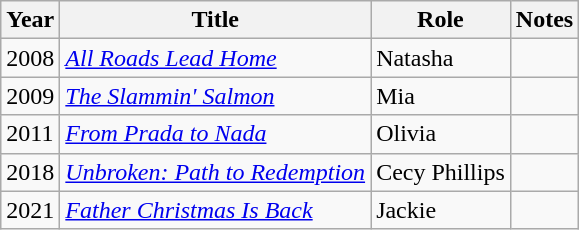<table class="wikitable sortable">
<tr>
<th>Year</th>
<th>Title</th>
<th>Role</th>
<th class="unsortable">Notes</th>
</tr>
<tr>
<td>2008</td>
<td><em><a href='#'>All Roads Lead Home</a></em></td>
<td>Natasha</td>
<td></td>
</tr>
<tr>
<td>2009</td>
<td><em><a href='#'>The Slammin' Salmon</a></em></td>
<td>Mia</td>
<td></td>
</tr>
<tr>
<td>2011</td>
<td><em><a href='#'>From Prada to Nada</a></em></td>
<td>Olivia</td>
<td></td>
</tr>
<tr>
<td>2018</td>
<td><em><a href='#'>Unbroken: Path to Redemption</a></em></td>
<td>Cecy Phillips</td>
<td></td>
</tr>
<tr>
<td>2021</td>
<td><em><a href='#'>Father Christmas Is Back</a></em></td>
<td>Jackie</td>
<td></td>
</tr>
</table>
